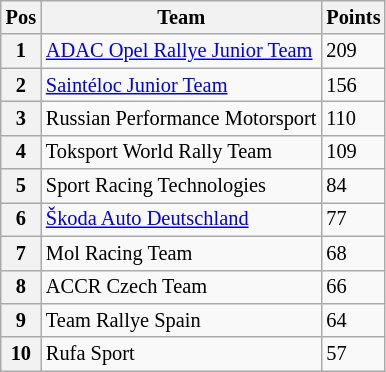<table class="wikitable" style="font-size: 85%;">
<tr>
<th>Pos</th>
<th>Team</th>
<th>Points</th>
</tr>
<tr>
<th>1</th>
<td> <a href='#'>ADAC Opel Rallye Junior Team</a></td>
<td>209</td>
</tr>
<tr>
<th>2</th>
<td> <a href='#'>Saintéloc Junior Team</a></td>
<td>156</td>
</tr>
<tr>
<th>3</th>
<td> Russian Performance Motorsport</td>
<td>110</td>
</tr>
<tr>
<th>4</th>
<td> Toksport World Rally Team</td>
<td>109</td>
</tr>
<tr>
<th>5</th>
<td> Sport Racing Technologies</td>
<td>84</td>
</tr>
<tr>
<th>6</th>
<td> <a href='#'>Škoda Auto Deutschland</a></td>
<td>77</td>
</tr>
<tr>
<th>7</th>
<td> Mol Racing Team</td>
<td>68</td>
</tr>
<tr>
<th>8</th>
<td> ACCR Czech Team</td>
<td>66</td>
</tr>
<tr>
<th>9</th>
<td> Team Rallye Spain</td>
<td>64</td>
</tr>
<tr>
<th>10</th>
<td> Rufa Sport</td>
<td>57</td>
</tr>
</table>
